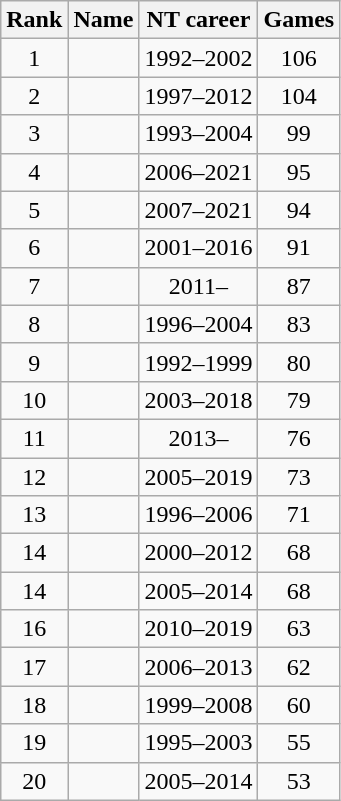<table class="wikitable sortable" style="text-align: center;">
<tr>
<th>Rank</th>
<th>Name</th>
<th class="unsortable">NT career</th>
<th>Games</th>
</tr>
<tr>
<td>1</td>
<td style="text-align: left;"></td>
<td>1992–2002</td>
<td>106</td>
</tr>
<tr>
<td>2</td>
<td style="text-align: left;"></td>
<td>1997–2012</td>
<td>104</td>
</tr>
<tr>
<td>3</td>
<td style="text-align: left;"></td>
<td>1993–2004</td>
<td>99</td>
</tr>
<tr>
<td>4</td>
<td style="text-align: left;"></td>
<td>2006–2021</td>
<td>95</td>
</tr>
<tr>
<td>5</td>
<td style="text-align: left;"></td>
<td>2007–2021</td>
<td>94</td>
</tr>
<tr>
<td>6</td>
<td style="text-align: left;"></td>
<td>2001–2016</td>
<td>91</td>
</tr>
<tr>
<td>7</td>
<td style="text-align:left;"><strong></strong></td>
<td>2011–</td>
<td>87</td>
</tr>
<tr>
<td>8</td>
<td style="text-align: left;"></td>
<td>1996–2004</td>
<td>83</td>
</tr>
<tr>
<td>9</td>
<td style="text-align: left;"></td>
<td>1992–1999</td>
<td>80</td>
</tr>
<tr>
<td>10</td>
<td style="text-align: left;"></td>
<td>2003–2018</td>
<td>79</td>
</tr>
<tr>
<td>11</td>
<td style="text-align: left;"><strong></strong></td>
<td>2013–</td>
<td>76</td>
</tr>
<tr>
<td>12</td>
<td style="text-align: left;"></td>
<td>2005–2019</td>
<td>73</td>
</tr>
<tr>
<td>13</td>
<td style="text-align: left;"></td>
<td>1996–2006</td>
<td>71</td>
</tr>
<tr>
<td>14</td>
<td style="text-align: left;"></td>
<td>2000–2012</td>
<td>68</td>
</tr>
<tr>
<td>14</td>
<td style="text-align: left;"></td>
<td>2005–2014</td>
<td>68</td>
</tr>
<tr>
<td>16</td>
<td style="text-align: left;"></td>
<td>2010–2019</td>
<td>63</td>
</tr>
<tr>
<td>17</td>
<td style="text-align: left;"></td>
<td>2006–2013</td>
<td>62</td>
</tr>
<tr>
<td>18</td>
<td style="text-align:left;"></td>
<td>1999–2008</td>
<td>60</td>
</tr>
<tr>
<td>19</td>
<td style="text-align: left;"></td>
<td>1995–2003</td>
<td>55</td>
</tr>
<tr>
<td>20</td>
<td style="text-align: left;"></td>
<td>2005–2014</td>
<td>53</td>
</tr>
</table>
